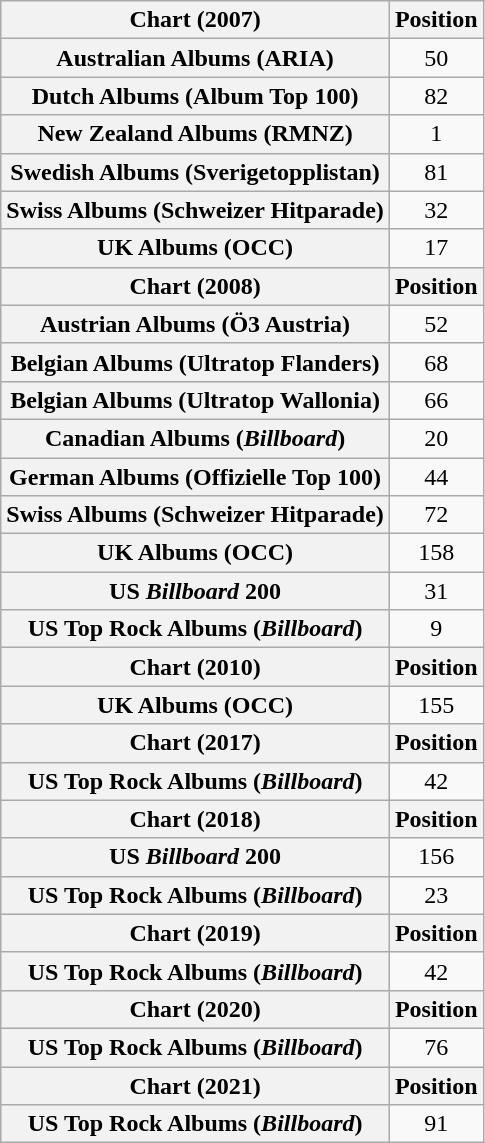<table class="wikitable plainrowheaders" style="text-align:center">
<tr>
<th scope="col">Chart (2007)</th>
<th scope="col">Position</th>
</tr>
<tr>
<th scope="row">Australian Albums (ARIA)</th>
<td>50</td>
</tr>
<tr>
<th scope="row">Dutch Albums (Album Top 100)</th>
<td>82</td>
</tr>
<tr>
<th scope="row">New Zealand Albums (RMNZ)</th>
<td>1</td>
</tr>
<tr>
<th scope="row">Swedish Albums (Sverigetopplistan)</th>
<td>81</td>
</tr>
<tr>
<th scope="row">Swiss Albums (Schweizer Hitparade)</th>
<td>32</td>
</tr>
<tr>
<th scope="row">UK Albums (OCC)</th>
<td>17</td>
</tr>
<tr>
<th scope="col">Chart (2008)</th>
<th scope="col">Position</th>
</tr>
<tr>
<th scope="row">Austrian Albums (Ö3 Austria)</th>
<td>52</td>
</tr>
<tr>
<th scope="row">Belgian Albums (Ultratop Flanders)</th>
<td>68</td>
</tr>
<tr>
<th scope="row">Belgian Albums (Ultratop Wallonia)</th>
<td>66</td>
</tr>
<tr>
<th scope="row">Canadian Albums (<em>Billboard</em>)</th>
<td>20</td>
</tr>
<tr>
<th scope="row">German Albums (Offizielle Top 100)</th>
<td>44</td>
</tr>
<tr>
<th scope="row">Swiss Albums (Schweizer Hitparade)</th>
<td>72</td>
</tr>
<tr>
<th scope="row">UK Albums (OCC)</th>
<td>158</td>
</tr>
<tr>
<th scope="row">US <em>Billboard</em> 200</th>
<td>31</td>
</tr>
<tr>
<th scope="row">US Top Rock Albums (<em>Billboard</em>)</th>
<td>9</td>
</tr>
<tr>
<th scope="col">Chart (2010)</th>
<th scope="col">Position</th>
</tr>
<tr>
<th scope="row">UK Albums (OCC)</th>
<td>155</td>
</tr>
<tr>
<th scope="col">Chart (2017)</th>
<th scope="col">Position</th>
</tr>
<tr>
<th scope="row">US Top Rock Albums (<em>Billboard</em>)</th>
<td>42</td>
</tr>
<tr>
<th scope="col">Chart (2018)</th>
<th scope="col">Position</th>
</tr>
<tr>
<th scope="row">US <em>Billboard</em> 200</th>
<td>156</td>
</tr>
<tr>
<th scope="row">US Top Rock Albums (<em>Billboard</em>)</th>
<td>23</td>
</tr>
<tr>
<th scope="col">Chart (2019)</th>
<th scope="col">Position</th>
</tr>
<tr>
<th scope="row">US Top Rock Albums (<em>Billboard</em>)</th>
<td>42</td>
</tr>
<tr>
<th scope="col">Chart (2020)</th>
<th scope="col">Position</th>
</tr>
<tr>
<th scope="row">US Top Rock Albums (<em>Billboard</em>)</th>
<td>76</td>
</tr>
<tr>
<th scope="col">Chart (2021)</th>
<th scope="col">Position</th>
</tr>
<tr>
<th scope="row">US Top Rock Albums (<em>Billboard</em>)</th>
<td>91</td>
</tr>
</table>
